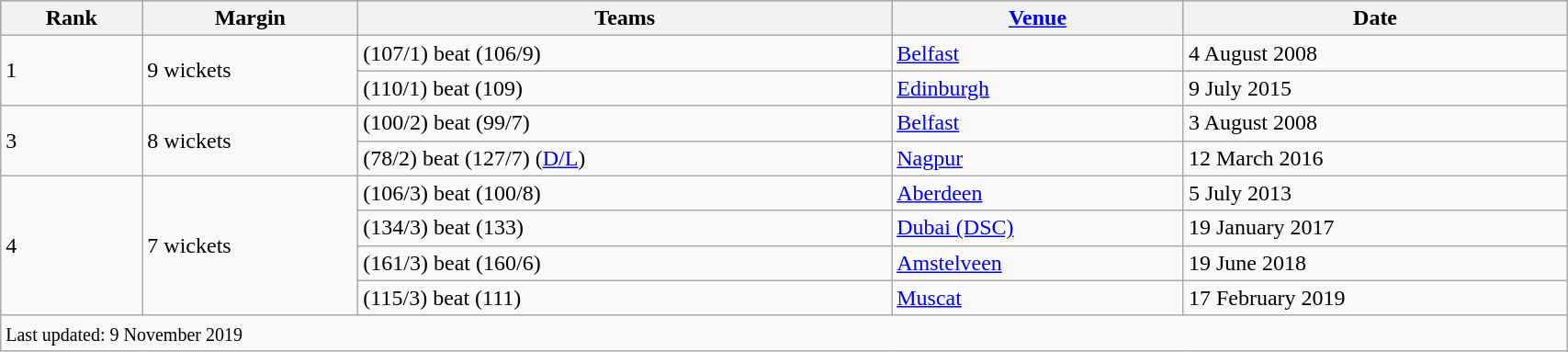<table class="wikitable" style="width:90%;">
<tr style="background:#bdb76b;">
<th>Rank</th>
<th>Margin</th>
<th>Teams</th>
<th><a href='#'>Venue</a></th>
<th>Date</th>
</tr>
<tr>
<td rowspan=2>1</td>
<td rowspan=2>9 wickets</td>
<td> (107/1) beat  (106/9)</td>
<td><a href='#'>Belfast</a></td>
<td>4 August 2008</td>
</tr>
<tr>
<td> (110/1) beat  (109)</td>
<td><a href='#'>Edinburgh</a></td>
<td>9 July 2015</td>
</tr>
<tr>
<td rowspan=2>3</td>
<td rowspan=2>8 wickets</td>
<td> (100/2) beat  (99/7)</td>
<td><a href='#'>Belfast</a></td>
<td>3 August 2008</td>
</tr>
<tr>
<td> (78/2) beat  (127/7) (<a href='#'>D/L</a>)</td>
<td><a href='#'>Nagpur</a></td>
<td>12 March 2016</td>
</tr>
<tr>
<td rowspan=4>4</td>
<td rowspan=4>7 wickets</td>
<td> (106/3) beat  (100/8)</td>
<td><a href='#'>Aberdeen</a></td>
<td>5 July 2013</td>
</tr>
<tr>
<td> (134/3) beat  (133)</td>
<td><a href='#'>Dubai (DSC)</a></td>
<td>19 January 2017</td>
</tr>
<tr>
<td> (161/3) beat  (160/6)</td>
<td><a href='#'>Amstelveen</a></td>
<td>19 June 2018</td>
</tr>
<tr>
<td> (115/3) beat  (111)</td>
<td><a href='#'>Muscat</a></td>
<td>17 February 2019</td>
</tr>
<tr>
<td colspan=5><small>Last updated: 9 November 2019</small></td>
</tr>
</table>
